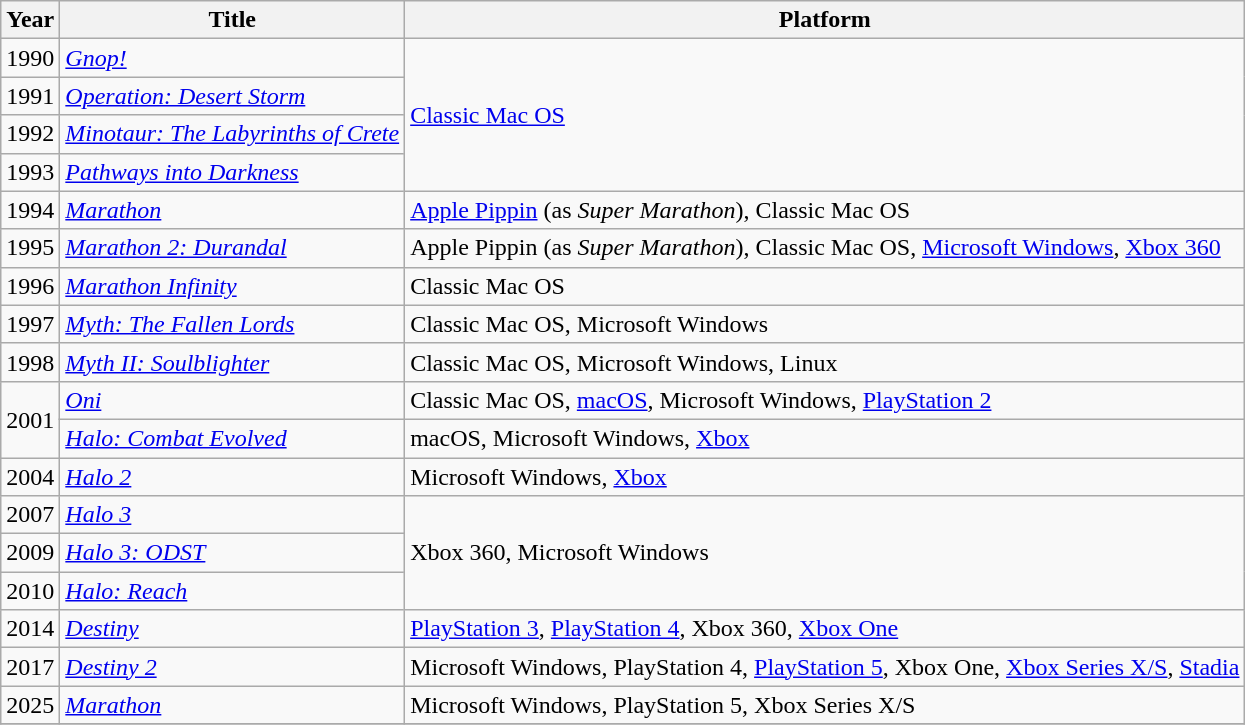<table class="wikitable sortable">
<tr>
<th>Year</th>
<th>Title</th>
<th>Platform</th>
</tr>
<tr>
<td>1990</td>
<td><em><a href='#'>Gnop!</a></em> </td>
<td rowspan="4"><a href='#'>Classic Mac OS</a></td>
</tr>
<tr>
<td>1991</td>
<td><em><a href='#'>Operation: Desert Storm</a></em></td>
</tr>
<tr>
<td>1992</td>
<td><em><a href='#'>Minotaur: The Labyrinths of Crete</a></em></td>
</tr>
<tr>
<td>1993</td>
<td><em><a href='#'>Pathways into Darkness</a></em></td>
</tr>
<tr>
<td>1994</td>
<td><em><a href='#'>Marathon</a></em></td>
<td><a href='#'>Apple Pippin</a> (as <em>Super Marathon</em>), Classic Mac OS</td>
</tr>
<tr>
<td>1995</td>
<td><em><a href='#'>Marathon 2: Durandal</a></em></td>
<td>Apple Pippin (as <em>Super Marathon</em>), Classic Mac OS, <a href='#'>Microsoft Windows</a>, <a href='#'>Xbox 360</a></td>
</tr>
<tr>
<td>1996</td>
<td><em><a href='#'>Marathon Infinity</a></em></td>
<td>Classic Mac OS</td>
</tr>
<tr>
<td>1997</td>
<td><em><a href='#'>Myth: The Fallen Lords</a></em></td>
<td>Classic Mac OS, Microsoft Windows</td>
</tr>
<tr>
<td>1998</td>
<td><em><a href='#'>Myth II: Soulblighter</a></em></td>
<td>Classic Mac OS, Microsoft Windows, Linux</td>
</tr>
<tr>
<td rowspan="2">2001</td>
<td><em><a href='#'>Oni</a></em></td>
<td>Classic Mac OS, <a href='#'>macOS</a>, Microsoft Windows, <a href='#'>PlayStation 2</a></td>
</tr>
<tr>
<td><em><a href='#'>Halo: Combat Evolved</a></em></td>
<td>macOS, Microsoft Windows, <a href='#'>Xbox</a></td>
</tr>
<tr>
<td>2004</td>
<td><em><a href='#'>Halo 2</a></em></td>
<td>Microsoft Windows, <a href='#'>Xbox</a></td>
</tr>
<tr>
<td>2007</td>
<td><em><a href='#'>Halo 3</a></em></td>
<td rowspan="3">Xbox 360, Microsoft Windows</td>
</tr>
<tr>
<td>2009</td>
<td><em><a href='#'>Halo 3: ODST</a></em></td>
</tr>
<tr>
<td>2010</td>
<td><em><a href='#'>Halo: Reach</a></em></td>
</tr>
<tr>
<td>2014</td>
<td><em><a href='#'>Destiny</a></em></td>
<td><a href='#'>PlayStation 3</a>, <a href='#'>PlayStation 4</a>, Xbox 360, <a href='#'>Xbox One</a></td>
</tr>
<tr>
<td>2017</td>
<td><em><a href='#'>Destiny 2</a></em></td>
<td>Microsoft Windows, PlayStation 4, <a href='#'>PlayStation 5</a>, Xbox One, <a href='#'>Xbox Series X/S</a>, <a href='#'>Stadia</a></td>
</tr>
<tr>
<td>2025</td>
<td><em><a href='#'>Marathon</a></em></td>
<td>Microsoft Windows, PlayStation 5, Xbox Series X/S</td>
</tr>
<tr>
</tr>
</table>
